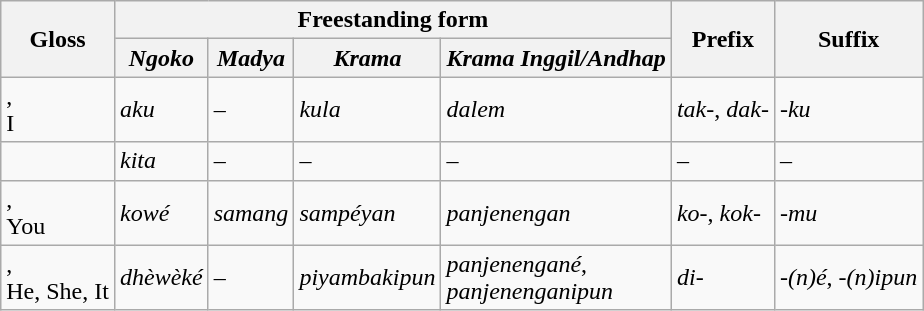<table class="wikitable" style="text-align: left;">
<tr>
<th rowspan="2">Gloss</th>
<th colspan="4">Freestanding form</th>
<th rowspan="2">Prefix</th>
<th rowspan="2">Suffix</th>
</tr>
<tr>
<th><em>Ngoko</em></th>
<th><em>Madya</em></th>
<th><em>Krama</em></th>
<th><em>Krama Inggil/Andhap</em></th>
</tr>
<tr>
<td>, <br>I</td>
<td><em>aku</em></td>
<td>–</td>
<td><em>kula</em></td>
<td><em>dalem</em></td>
<td><em>tak</em>-, <em>dak</em>-</td>
<td>-<em>ku</em></td>
</tr>
<tr>
<td></td>
<td><em>kita</em></td>
<td>–</td>
<td>–</td>
<td>–</td>
<td>–</td>
<td>–</td>
</tr>
<tr>
<td>, <br>You</td>
<td><em>kowé</em></td>
<td><em>samang</em></td>
<td><em>sampéyan</em></td>
<td><em>panjenengan</em></td>
<td><em>ko</em>-, <em>kok</em>-</td>
<td>-<em>mu</em></td>
</tr>
<tr>
<td>, <br>He, She, It</td>
<td><em>dhèwèké</em></td>
<td>–</td>
<td><em>piyambakipun</em></td>
<td><em>panjenengané</em>,<br><em>panjenenganipun</em></td>
<td><em>di</em>-</td>
<td>-<em>(n)é</em>, -<em>(n)ipun</em></td>
</tr>
</table>
